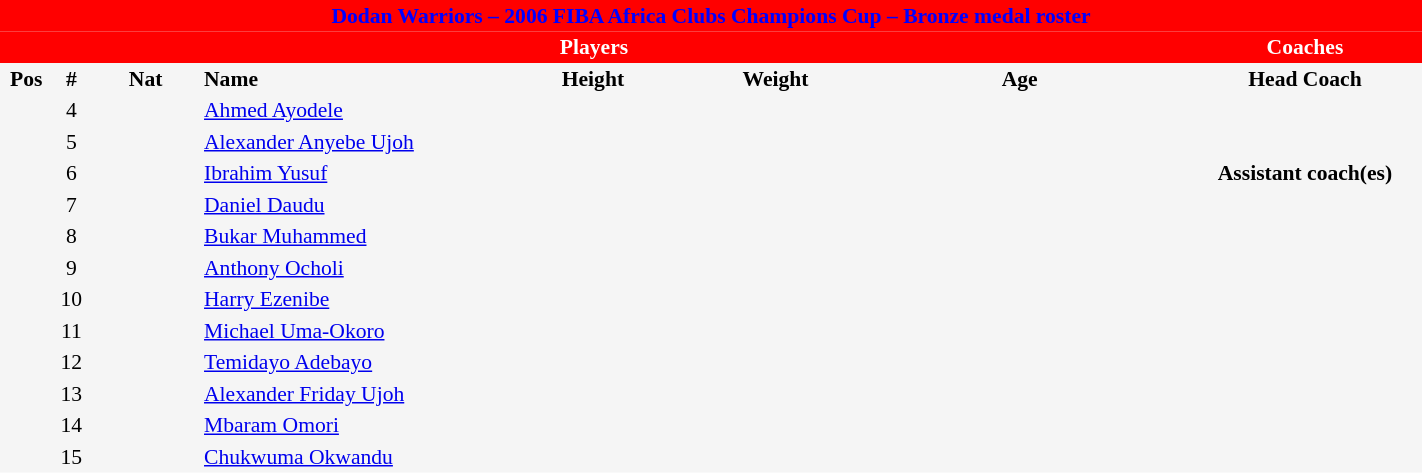<table border=0 cellpadding=2 cellspacing=0  |- bgcolor=#f5f5f5 style="text-align:center; font-size:90%;" width=75%>
<tr>
<td colspan="8" style="background: red; color: blue"><strong>Dodan Warriors – 2006 FIBA Africa Clubs Champions Cup – Bronze medal roster</strong></td>
</tr>
<tr>
<td colspan="7" style="background: red; color: white"><strong>Players</strong></td>
<td style="background: red; color: white"><strong>Coaches</strong></td>
</tr>
<tr style="background=#f5f5f5; color: black">
<th width=5px>Pos</th>
<th width=5px>#</th>
<th width=50px>Nat</th>
<th width=135px align=left>Name</th>
<th width=100px>Height</th>
<th width=70px>Weight</th>
<th width=160px>Age</th>
<th width=110px>Head Coach</th>
</tr>
<tr>
<td></td>
<td>4</td>
<td></td>
<td align=left><a href='#'>Ahmed Ayodele</a></td>
<td></td>
<td></td>
<td><span></span></td>
<td></td>
</tr>
<tr>
<td></td>
<td>5</td>
<td></td>
<td align=left><a href='#'>Alexander Anyebe Ujoh</a></td>
<td></td>
<td></td>
<td><span></span></td>
</tr>
<tr>
<td></td>
<td>6</td>
<td></td>
<td align=left><a href='#'>Ibrahim Yusuf</a></td>
<td></td>
<td></td>
<td><span></span></td>
<td><strong>Assistant coach(es)</strong></td>
</tr>
<tr>
<td></td>
<td>7</td>
<td></td>
<td align=left><a href='#'>Daniel Daudu</a></td>
<td></td>
<td></td>
<td><span></span></td>
</tr>
<tr>
<td></td>
<td>8</td>
<td></td>
<td align=left><a href='#'>Bukar Muhammed</a></td>
<td></td>
<td></td>
<td><span></span></td>
</tr>
<tr>
<td></td>
<td>9</td>
<td></td>
<td align=left><a href='#'>Anthony Ocholi</a></td>
<td></td>
<td></td>
<td><span></span></td>
</tr>
<tr>
<td></td>
<td>10</td>
<td></td>
<td align=left><a href='#'>Harry Ezenibe</a></td>
<td></td>
<td></td>
<td><span></span></td>
</tr>
<tr>
<td></td>
<td>11</td>
<td></td>
<td align=left><a href='#'>Michael Uma-Okoro</a></td>
<td></td>
<td></td>
<td><span></span></td>
</tr>
<tr>
<td></td>
<td>12</td>
<td></td>
<td align=left><a href='#'>Temidayo Adebayo</a></td>
<td></td>
<td></td>
<td><span></span></td>
<td></td>
</tr>
<tr>
<td></td>
<td>13</td>
<td></td>
<td align=left><a href='#'>Alexander Friday Ujoh</a></td>
<td></td>
<td></td>
<td><span></span></td>
<td></td>
</tr>
<tr>
<td></td>
<td>14</td>
<td></td>
<td align=left><a href='#'>Mbaram Omori</a></td>
<td></td>
<td></td>
<td></td>
<td></td>
</tr>
<tr>
<td></td>
<td>15</td>
<td></td>
<td align=left><a href='#'>Chukwuma Okwandu</a></td>
<td></td>
<td></td>
<td><span></span></td>
</tr>
</table>
